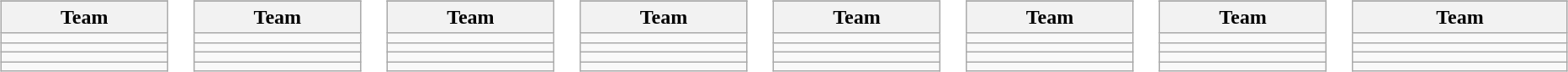<table>
<tr valign=top>
<td><br><table class="wikitable">
<tr>
</tr>
<tr>
<th width=130>Team</th>
</tr>
<tr>
<td></td>
</tr>
<tr>
<td></td>
</tr>
<tr>
<td></td>
</tr>
<tr>
<td></td>
</tr>
</table>
</td>
<td><br><table class="wikitable">
<tr>
</tr>
<tr>
<th width=130>Team</th>
</tr>
<tr>
<td></td>
</tr>
<tr>
<td></td>
</tr>
<tr>
<td></td>
</tr>
<tr>
<td></td>
</tr>
</table>
</td>
<td><br><table class="wikitable">
<tr>
</tr>
<tr>
<th width=130>Team</th>
</tr>
<tr>
<td></td>
</tr>
<tr>
<td></td>
</tr>
<tr>
<td></td>
</tr>
<tr>
<td></td>
</tr>
</table>
</td>
<td><br><table class="wikitable">
<tr>
</tr>
<tr>
<th width=130>Team</th>
</tr>
<tr>
<td></td>
</tr>
<tr>
<td></td>
</tr>
<tr>
<td></td>
</tr>
<tr>
<td></td>
</tr>
</table>
</td>
<td><br><table class="wikitable">
<tr>
</tr>
<tr>
<th width=130>Team</th>
</tr>
<tr>
<td></td>
</tr>
<tr>
<td></td>
</tr>
<tr>
<td></td>
</tr>
<tr>
<td></td>
</tr>
</table>
</td>
<td><br><table class="wikitable">
<tr>
</tr>
<tr>
<th width=130>Team</th>
</tr>
<tr>
<td></td>
</tr>
<tr>
<td></td>
</tr>
<tr>
<td></td>
</tr>
<tr>
<td></td>
</tr>
</table>
</td>
<td><br><table class="wikitable">
<tr>
</tr>
<tr>
<th width=130>Team</th>
</tr>
<tr>
<td></td>
</tr>
<tr>
<td></td>
</tr>
<tr>
<td></td>
</tr>
<tr>
<td></td>
</tr>
</table>
</td>
<td><br><table class="wikitable">
<tr>
</tr>
<tr>
<th width=170>Team</th>
</tr>
<tr>
<td></td>
</tr>
<tr>
<td></td>
</tr>
<tr>
<td></td>
</tr>
<tr>
<td></td>
</tr>
</table>
</td>
</tr>
</table>
